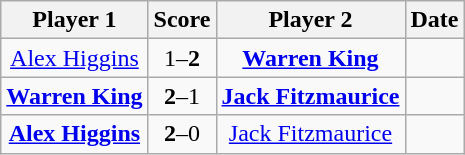<table class="wikitable" style="text-align: center">
<tr>
<th>Player 1</th>
<th>Score</th>
<th>Player 2</th>
<th>Date</th>
</tr>
<tr>
<td> <a href='#'>Alex Higgins</a></td>
<td>1–<strong>2</strong></td>
<td> <strong><a href='#'>Warren King</a></strong></td>
<td></td>
</tr>
<tr>
<td> <strong><a href='#'>Warren King</a></strong></td>
<td><strong>2</strong>–1</td>
<td> <strong><a href='#'>Jack Fitzmaurice</a></strong></td>
<td></td>
</tr>
<tr>
<td> <strong><a href='#'>Alex Higgins</a></strong></td>
<td><strong>2</strong>–0</td>
<td> <a href='#'>Jack Fitzmaurice</a></td>
<td></td>
</tr>
</table>
